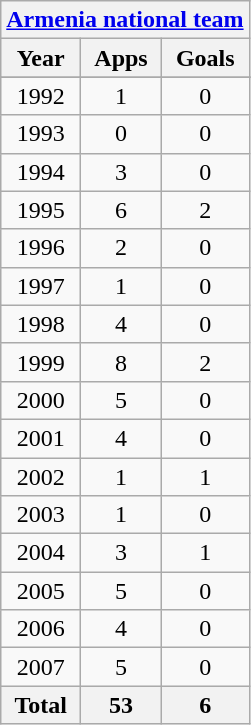<table class="wikitable" style="text-align:center">
<tr>
<th colspan=3><a href='#'>Armenia national team</a></th>
</tr>
<tr>
<th>Year</th>
<th>Apps</th>
<th>Goals</th>
</tr>
<tr>
</tr>
<tr>
<td>1992</td>
<td>1</td>
<td>0</td>
</tr>
<tr>
<td>1993</td>
<td>0</td>
<td>0</td>
</tr>
<tr>
<td>1994</td>
<td>3</td>
<td>0</td>
</tr>
<tr>
<td>1995</td>
<td>6</td>
<td>2</td>
</tr>
<tr>
<td>1996</td>
<td>2</td>
<td>0</td>
</tr>
<tr>
<td>1997</td>
<td>1</td>
<td>0</td>
</tr>
<tr>
<td>1998</td>
<td>4</td>
<td>0</td>
</tr>
<tr>
<td>1999</td>
<td>8</td>
<td>2</td>
</tr>
<tr>
<td>2000</td>
<td>5</td>
<td>0</td>
</tr>
<tr>
<td>2001</td>
<td>4</td>
<td>0</td>
</tr>
<tr>
<td>2002</td>
<td>1</td>
<td>1</td>
</tr>
<tr>
<td>2003</td>
<td>1</td>
<td>0</td>
</tr>
<tr>
<td>2004</td>
<td>3</td>
<td>1</td>
</tr>
<tr>
<td>2005</td>
<td>5</td>
<td>0</td>
</tr>
<tr>
<td>2006</td>
<td>4</td>
<td>0</td>
</tr>
<tr>
<td>2007</td>
<td>5</td>
<td>0</td>
</tr>
<tr>
<th>Total</th>
<th>53</th>
<th>6</th>
</tr>
</table>
